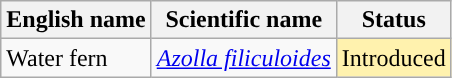<table class="wikitable" |>
<tr>
<th>English name</th>
<th>Scientific name</th>
<th>Status</th>
</tr>
<tr>
<td>Water fern</td>
<td><em><a href='#'>Azolla filiculoides</a></em></td>
<td style="background: #FFF2AE; text-align: ">Introduced</td>
</tr>
</table>
